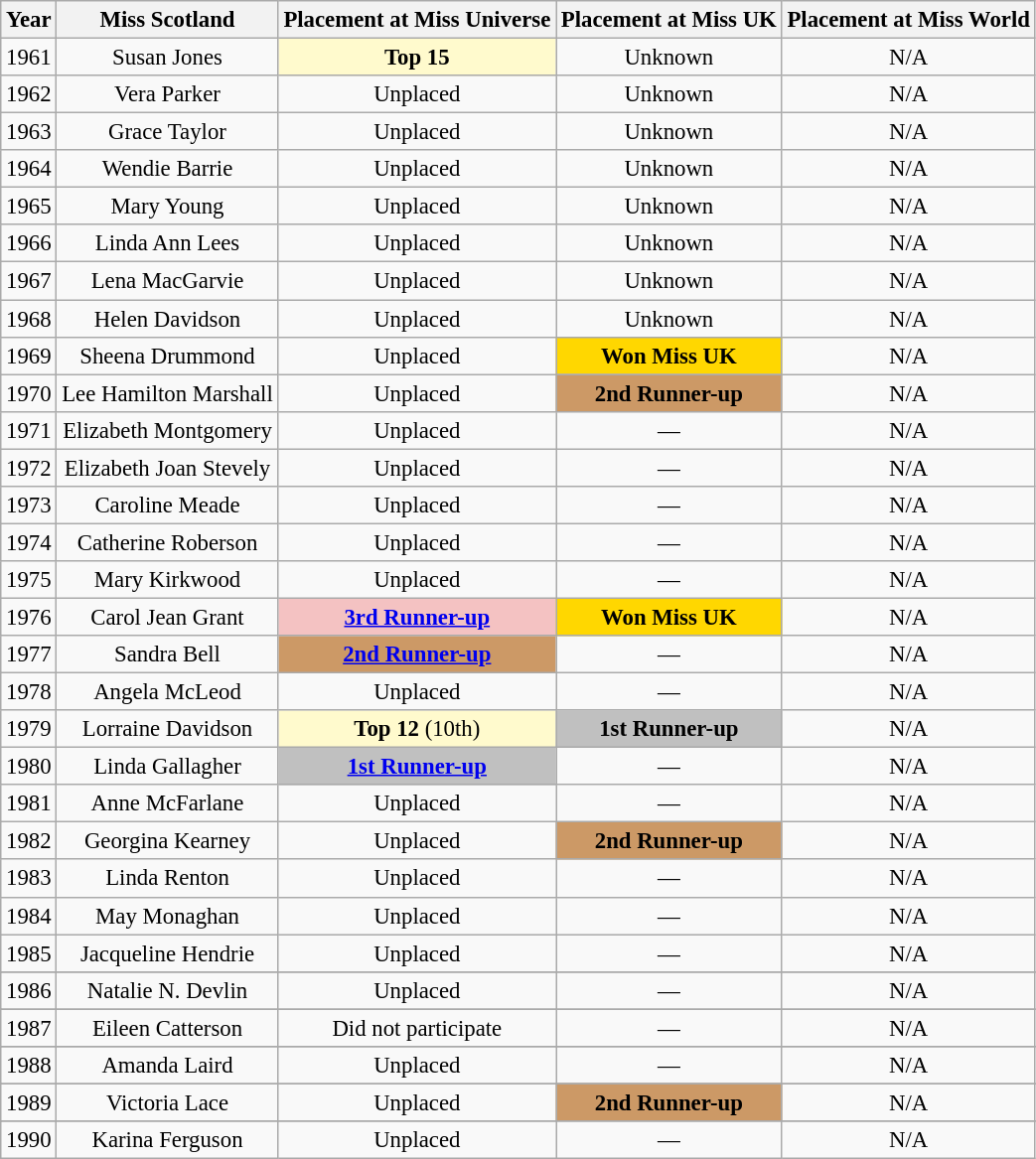<table class="wikitable sortable" style="font-size:95%; text-align:center;">
<tr>
<th>Year</th>
<th>Miss Scotland</th>
<th>Placement at Miss Universe</th>
<th>Placement at Miss UK</th>
<th>Placement at Miss World</th>
</tr>
<tr>
<td>1961</td>
<td>Susan Jones</td>
<td bgcolor="#FFFACD"><strong>Top 15</strong></td>
<td>Unknown</td>
<td>N/A</td>
</tr>
<tr>
<td>1962</td>
<td>Vera Parker</td>
<td>Unplaced</td>
<td>Unknown</td>
<td>N/A</td>
</tr>
<tr>
<td>1963</td>
<td>Grace Taylor</td>
<td>Unplaced</td>
<td>Unknown</td>
<td>N/A</td>
</tr>
<tr>
<td>1964</td>
<td>Wendie Barrie</td>
<td>Unplaced</td>
<td>Unknown</td>
<td>N/A</td>
</tr>
<tr>
<td>1965</td>
<td>Mary Young</td>
<td>Unplaced</td>
<td>Unknown</td>
<td>N/A</td>
</tr>
<tr>
<td>1966</td>
<td>Linda Ann Lees</td>
<td>Unplaced</td>
<td>Unknown</td>
<td>N/A</td>
</tr>
<tr>
<td>1967</td>
<td>Lena MacGarvie</td>
<td>Unplaced</td>
<td>Unknown</td>
<td>N/A</td>
</tr>
<tr>
<td>1968</td>
<td>Helen Davidson</td>
<td>Unplaced</td>
<td>Unknown</td>
<td>N/A</td>
</tr>
<tr>
<td>1969</td>
<td>Sheena Drummond</td>
<td>Unplaced</td>
<td bgcolor="gold"><strong>Won Miss UK</strong></td>
<td>N/A</td>
</tr>
<tr>
<td>1970</td>
<td>Lee Hamilton Marshall</td>
<td>Unplaced</td>
<td bgcolor="cc9966"><strong>2nd Runner-up</strong></td>
<td>N/A</td>
</tr>
<tr>
<td>1971</td>
<td>Elizabeth Montgomery</td>
<td>Unplaced</td>
<td>—</td>
<td>N/A</td>
</tr>
<tr>
<td>1972</td>
<td>Elizabeth Joan Stevely</td>
<td>Unplaced</td>
<td>—</td>
<td>N/A</td>
</tr>
<tr>
<td>1973</td>
<td>Caroline Meade</td>
<td>Unplaced</td>
<td>—</td>
<td>N/A</td>
</tr>
<tr>
<td>1974</td>
<td>Catherine Roberson</td>
<td>Unplaced</td>
<td>—</td>
<td>N/A</td>
</tr>
<tr>
<td>1975</td>
<td>Mary Kirkwood</td>
<td>Unplaced</td>
<td>—</td>
<td>N/A</td>
</tr>
<tr>
<td>1976</td>
<td>Carol Jean Grant</td>
<td bgcolor="F4C2C2"><a href='#'><strong>3rd Runner-up</strong></a></td>
<td bgcolor="gold"><strong>Won Miss UK</strong></td>
<td>N/A</td>
</tr>
<tr>
<td>1977</td>
<td>Sandra Bell</td>
<td bgcolor="cc9966"><a href='#'><strong>2nd Runner-up</strong></a></td>
<td>—</td>
<td>N/A</td>
</tr>
<tr>
<td>1978</td>
<td>Angela McLeod</td>
<td>Unplaced</td>
<td>—</td>
<td>N/A</td>
</tr>
<tr>
<td>1979</td>
<td>Lorraine Davidson</td>
<td bgcolor=FFFACD><strong>Top 12</strong> (10th)</td>
<td bgcolor="silver"><strong>1st Runner-up</strong></td>
<td>N/A</td>
</tr>
<tr>
<td>1980</td>
<td>Linda Gallagher</td>
<td bgcolor="silver"><a href='#'><strong>1st Runner-up</strong></a></td>
<td>—</td>
<td>N/A</td>
</tr>
<tr>
<td>1981</td>
<td>Anne McFarlane</td>
<td>Unplaced</td>
<td>—</td>
<td>N/A</td>
</tr>
<tr>
<td>1982</td>
<td>Georgina Kearney</td>
<td>Unplaced</td>
<td bgcolor="cc9966"><strong>2nd Runner-up</strong></td>
<td>N/A</td>
</tr>
<tr>
<td>1983</td>
<td>Linda Renton</td>
<td>Unplaced</td>
<td>—</td>
<td>N/A</td>
</tr>
<tr>
<td>1984</td>
<td>May Monaghan</td>
<td>Unplaced</td>
<td>—</td>
<td>N/A</td>
</tr>
<tr>
<td>1985</td>
<td>Jacqueline Hendrie</td>
<td>Unplaced</td>
<td>—</td>
<td>N/A</td>
</tr>
<tr>
</tr>
<tr>
<td>1986</td>
<td>Natalie N. Devlin</td>
<td>Unplaced</td>
<td>—</td>
<td>N/A</td>
</tr>
<tr>
</tr>
<tr>
<td>1987</td>
<td>Eileen Catterson</td>
<td>Did not participate</td>
<td>—</td>
<td>N/A</td>
</tr>
<tr>
</tr>
<tr>
<td>1988</td>
<td>Amanda Laird</td>
<td>Unplaced</td>
<td>—</td>
<td>N/A</td>
</tr>
<tr>
</tr>
<tr>
<td>1989</td>
<td>Victoria Lace</td>
<td>Unplaced</td>
<td bgcolor="cc9966"><strong>2nd Runner-up</strong></td>
<td>N/A</td>
</tr>
<tr>
</tr>
<tr>
<td>1990</td>
<td>Karina Ferguson</td>
<td>Unplaced</td>
<td>—</td>
<td>N/A</td>
</tr>
</table>
